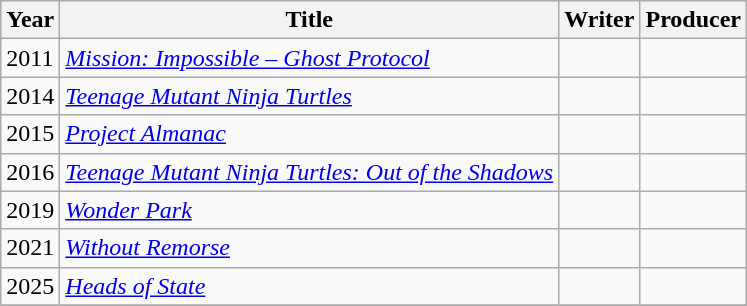<table class="wikitable">
<tr>
<th>Year</th>
<th>Title</th>
<th>Writer</th>
<th>Producer</th>
</tr>
<tr>
<td>2011</td>
<td><em><a href='#'>Mission: Impossible – Ghost Protocol</a></em></td>
<td></td>
<td></td>
</tr>
<tr>
<td>2014</td>
<td><em><a href='#'>Teenage Mutant Ninja Turtles</a></em></td>
<td></td>
<td></td>
</tr>
<tr>
<td>2015</td>
<td><em><a href='#'>Project Almanac</a></em></td>
<td></td>
<td></td>
</tr>
<tr>
<td>2016</td>
<td><em><a href='#'>Teenage Mutant Ninja Turtles: Out of the Shadows</a></em></td>
<td></td>
<td></td>
</tr>
<tr>
<td>2019</td>
<td><em><a href='#'>Wonder Park</a></em></td>
<td></td>
<td></td>
</tr>
<tr>
<td>2021</td>
<td><em><a href='#'>Without Remorse</a></em></td>
<td></td>
<td></td>
</tr>
<tr>
<td>2025</td>
<td><em><a href='#'>Heads of State</a></em></td>
<td></td>
<td></td>
</tr>
<tr>
</tr>
</table>
